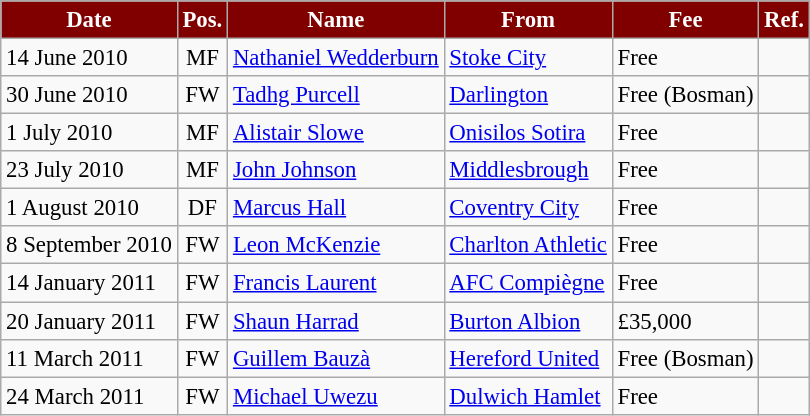<table class="wikitable" style="font-size:95%;">
<tr>
<th style="background:maroon; color:white;">Date</th>
<th style="background:maroon; color:white;">Pos.</th>
<th style="background:maroon; color:white;">Name</th>
<th style="background:maroon; color:white;">From</th>
<th style="background:maroon; color:white;">Fee</th>
<th style="background:maroon; color:white;">Ref.</th>
</tr>
<tr>
<td>14 June 2010</td>
<td style="text-align:center;">MF</td>
<td> <a href='#'>Nathaniel Wedderburn</a></td>
<td> <a href='#'>Stoke City</a></td>
<td>Free</td>
<td style="text-align:center;"></td>
</tr>
<tr>
<td>30 June 2010</td>
<td style="text-align:center;">FW</td>
<td> <a href='#'>Tadhg Purcell</a></td>
<td> <a href='#'>Darlington</a></td>
<td>Free (Bosman)</td>
<td style="text-align:center;"></td>
</tr>
<tr>
<td>1 July 2010</td>
<td style="text-align:center;">MF</td>
<td> <a href='#'>Alistair Slowe</a></td>
<td> <a href='#'>Onisilos Sotira</a></td>
<td>Free</td>
<td style="text-align:center;"></td>
</tr>
<tr>
<td>23 July 2010</td>
<td style="text-align:center;">MF</td>
<td> <a href='#'>John Johnson</a></td>
<td> <a href='#'>Middlesbrough</a></td>
<td>Free</td>
<td style="text-align:center;"></td>
</tr>
<tr>
<td>1 August 2010</td>
<td style="text-align:center;">DF</td>
<td> <a href='#'>Marcus Hall</a></td>
<td> <a href='#'>Coventry City</a></td>
<td>Free</td>
<td style="text-align:center;"></td>
</tr>
<tr>
<td>8 September 2010</td>
<td style="text-align:center;">FW</td>
<td> <a href='#'>Leon McKenzie</a></td>
<td> <a href='#'>Charlton Athletic</a></td>
<td>Free</td>
<td style="text-align:center;"></td>
</tr>
<tr>
<td>14 January 2011</td>
<td style="text-align:center;">FW</td>
<td> <a href='#'>Francis Laurent</a></td>
<td> <a href='#'>AFC Compiègne</a></td>
<td>Free</td>
<td style="text-align:center;"></td>
</tr>
<tr>
<td>20 January 2011</td>
<td style="text-align:center;">FW</td>
<td> <a href='#'>Shaun Harrad</a></td>
<td> <a href='#'>Burton Albion</a></td>
<td>£35,000</td>
<td style="text-align:center;"></td>
</tr>
<tr>
<td>11 March 2011</td>
<td style="text-align:center;">FW</td>
<td> <a href='#'>Guillem Bauzà</a></td>
<td> <a href='#'>Hereford United</a></td>
<td>Free (Bosman)</td>
<td style="text-align:center;"></td>
</tr>
<tr>
<td>24 March 2011</td>
<td style="text-align:center;">FW</td>
<td> <a href='#'>Michael Uwezu</a></td>
<td> <a href='#'>Dulwich Hamlet</a></td>
<td>Free</td>
<td style="text-align:center;"></td>
</tr>
</table>
